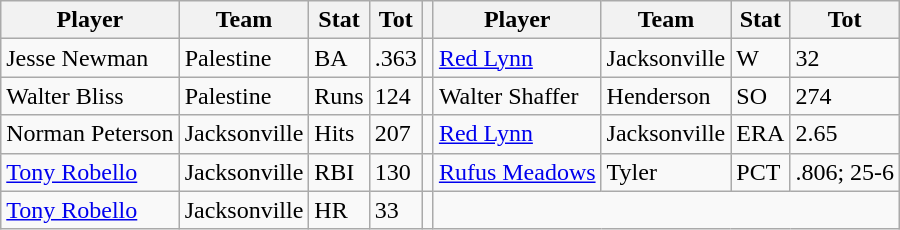<table class="wikitable">
<tr>
<th>Player</th>
<th>Team</th>
<th>Stat</th>
<th>Tot</th>
<th></th>
<th>Player</th>
<th>Team</th>
<th>Stat</th>
<th>Tot</th>
</tr>
<tr>
<td>Jesse Newman</td>
<td>Palestine</td>
<td>BA</td>
<td>.363</td>
<td></td>
<td><a href='#'>Red Lynn</a></td>
<td>Jacksonville</td>
<td>W</td>
<td>32</td>
</tr>
<tr>
<td>Walter Bliss</td>
<td>Palestine</td>
<td>Runs</td>
<td>124</td>
<td></td>
<td>Walter Shaffer</td>
<td>Henderson</td>
<td>SO</td>
<td>274</td>
</tr>
<tr>
<td>Norman Peterson</td>
<td>Jacksonville</td>
<td>Hits</td>
<td>207</td>
<td></td>
<td><a href='#'>Red Lynn</a></td>
<td>Jacksonville</td>
<td>ERA</td>
<td>2.65</td>
</tr>
<tr>
<td><a href='#'>Tony Robello</a></td>
<td>Jacksonville</td>
<td>RBI</td>
<td>130</td>
<td></td>
<td><a href='#'>Rufus Meadows</a></td>
<td>Tyler</td>
<td>PCT</td>
<td>.806; 25-6</td>
</tr>
<tr>
<td><a href='#'>Tony Robello</a></td>
<td>Jacksonville</td>
<td>HR</td>
<td>33</td>
<td></td>
</tr>
</table>
